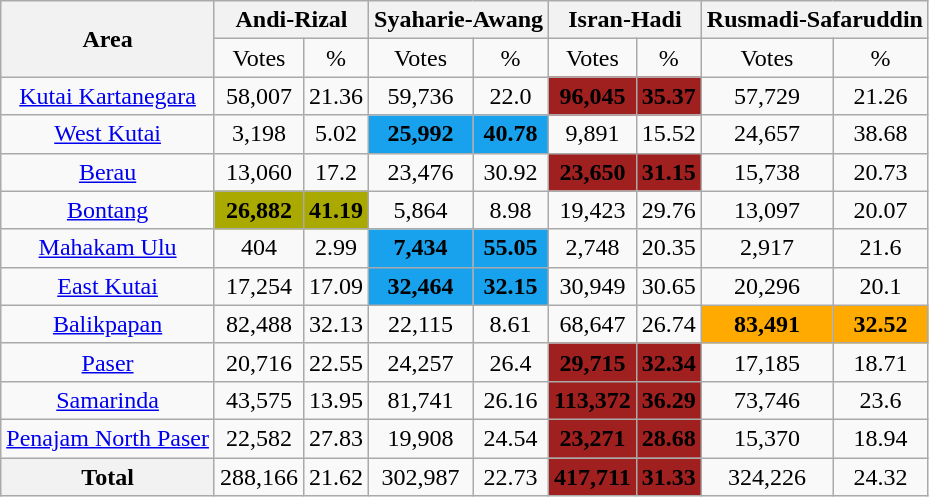<table class="wikitable" style="text-align:center;">
<tr>
<th rowspan=2>Area</th>
<th colspan=2>Andi-Rizal</th>
<th colspan=2>Syaharie-Awang</th>
<th colspan=2>Isran-Hadi</th>
<th colspan=2>Rusmadi-Safaruddin</th>
</tr>
<tr>
<td>Votes</td>
<td>%</td>
<td>Votes</td>
<td>%</td>
<td>Votes</td>
<td>%</td>
<td>Votes</td>
<td>%</td>
</tr>
<tr>
<td><a href='#'>Kutai Kartanegara</a></td>
<td>58,007</td>
<td>21.36</td>
<td>59,736</td>
<td>22.0</td>
<td style="background: #A02020;"><strong>96,045</strong></td>
<td style="background: #A02020;"><strong>35.37</strong></td>
<td>57,729</td>
<td>21.26</td>
</tr>
<tr>
<td><a href='#'>West Kutai</a></td>
<td>3,198</td>
<td>5.02</td>
<td style="background: #18A2EE;"><strong>25,992</strong></td>
<td style="background: #18A2EE;"><strong>40.78</strong></td>
<td>9,891</td>
<td>15.52</td>
<td>24,657</td>
<td>38.68</td>
</tr>
<tr>
<td><a href='#'>Berau</a></td>
<td>13,060</td>
<td>17.2</td>
<td>23,476</td>
<td>30.92</td>
<td style="background: #A02020;"><strong>23,650</strong></td>
<td style="background: #A02020;"><strong>31.15</strong></td>
<td>15,738</td>
<td>20.73</td>
</tr>
<tr>
<td><a href='#'>Bontang</a></td>
<td style="background: #A9A900;"><strong>26,882</strong></td>
<td style="background: #A9A900;"><strong>41.19</strong></td>
<td>5,864</td>
<td>8.98</td>
<td>19,423</td>
<td>29.76</td>
<td>13,097</td>
<td>20.07</td>
</tr>
<tr>
<td><a href='#'>Mahakam Ulu</a></td>
<td>404</td>
<td>2.99</td>
<td style="background: #18A2EE;"><strong>7,434</strong></td>
<td style="background: #18A2EE;"><strong>55.05</strong></td>
<td>2,748</td>
<td>20.35</td>
<td>2,917</td>
<td>21.6</td>
</tr>
<tr>
<td><a href='#'>East Kutai</a></td>
<td>17,254</td>
<td>17.09</td>
<td style="background: #18A2EE;"><strong>32,464</strong></td>
<td style="background: #18A2EE;"><strong>32.15</strong></td>
<td>30,949</td>
<td>30.65</td>
<td>20,296</td>
<td>20.1</td>
</tr>
<tr>
<td><a href='#'>Balikpapan</a></td>
<td>82,488</td>
<td>32.13</td>
<td>22,115</td>
<td>8.61</td>
<td>68,647</td>
<td>26.74</td>
<td style="background: #FFAA00;"><strong>83,491</strong></td>
<td style="background: #FFAA00;"><strong>32.52</strong></td>
</tr>
<tr>
<td><a href='#'>Paser</a></td>
<td>20,716</td>
<td>22.55</td>
<td>24,257</td>
<td>26.4</td>
<td style="background: #A02020;"><strong>29,715</strong></td>
<td style="background: #A02020;"><strong>32.34</strong></td>
<td>17,185</td>
<td>18.71</td>
</tr>
<tr>
<td><a href='#'>Samarinda</a></td>
<td>43,575</td>
<td>13.95</td>
<td>81,741</td>
<td>26.16</td>
<td style="background: #A02020;"><strong>113,372</strong></td>
<td style="background: #A02020;"><strong>36.29</strong></td>
<td>73,746</td>
<td>23.6</td>
</tr>
<tr>
<td><a href='#'>Penajam North Paser</a></td>
<td>22,582</td>
<td>27.83</td>
<td>19,908</td>
<td>24.54</td>
<td style="background: #A02020;"><strong>23,271</strong></td>
<td style="background: #A02020;"><strong>28.68</strong></td>
<td>15,370</td>
<td>18.94</td>
</tr>
<tr>
<th style="text-align:center;"><strong>Total</strong></th>
<td>288,166</td>
<td>21.62</td>
<td>302,987</td>
<td>22.73</td>
<td style="background: #A02020;"><strong>417,711</strong></td>
<td style="background: #A02020;"><strong>31.33</strong></td>
<td>324,226</td>
<td>24.32</td>
</tr>
</table>
